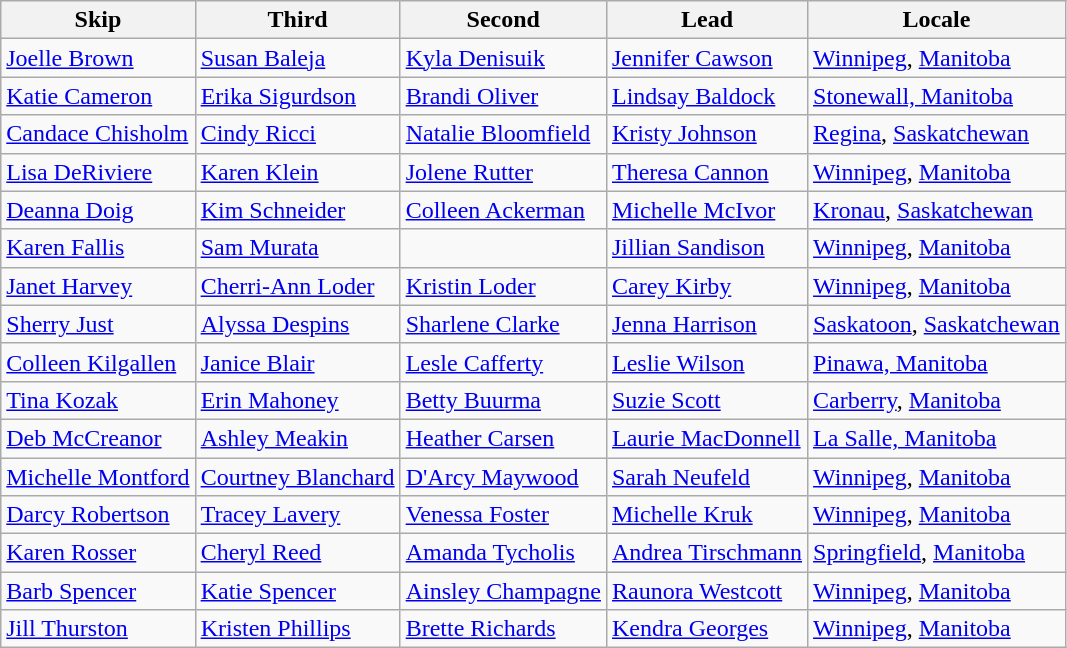<table class=wikitable>
<tr>
<th>Skip</th>
<th>Third</th>
<th>Second</th>
<th>Lead</th>
<th>Locale</th>
</tr>
<tr>
<td><a href='#'>Joelle Brown</a></td>
<td><a href='#'>Susan Baleja</a></td>
<td><a href='#'>Kyla Denisuik</a></td>
<td><a href='#'>Jennifer Cawson</a></td>
<td> <a href='#'>Winnipeg</a>, <a href='#'>Manitoba</a></td>
</tr>
<tr>
<td><a href='#'>Katie Cameron</a></td>
<td><a href='#'>Erika Sigurdson</a></td>
<td><a href='#'>Brandi Oliver</a></td>
<td><a href='#'>Lindsay Baldock</a></td>
<td> <a href='#'>Stonewall, Manitoba</a></td>
</tr>
<tr>
<td><a href='#'>Candace Chisholm</a></td>
<td><a href='#'>Cindy Ricci</a></td>
<td><a href='#'>Natalie Bloomfield</a></td>
<td><a href='#'>Kristy Johnson</a></td>
<td> <a href='#'>Regina</a>, <a href='#'>Saskatchewan</a></td>
</tr>
<tr>
<td><a href='#'>Lisa DeRiviere</a></td>
<td><a href='#'>Karen Klein</a></td>
<td><a href='#'>Jolene Rutter</a></td>
<td><a href='#'>Theresa Cannon</a></td>
<td> <a href='#'>Winnipeg</a>, <a href='#'>Manitoba</a></td>
</tr>
<tr>
<td><a href='#'>Deanna Doig</a></td>
<td><a href='#'>Kim Schneider</a></td>
<td><a href='#'>Colleen Ackerman</a></td>
<td><a href='#'>Michelle McIvor</a></td>
<td> <a href='#'>Kronau</a>, <a href='#'>Saskatchewan</a></td>
</tr>
<tr>
<td><a href='#'>Karen Fallis</a></td>
<td><a href='#'>Sam Murata</a></td>
<td></td>
<td><a href='#'>Jillian Sandison</a></td>
<td> <a href='#'>Winnipeg</a>, <a href='#'>Manitoba</a></td>
</tr>
<tr>
<td><a href='#'>Janet Harvey</a></td>
<td><a href='#'>Cherri-Ann Loder</a></td>
<td><a href='#'>Kristin Loder</a></td>
<td><a href='#'>Carey Kirby</a></td>
<td> <a href='#'>Winnipeg</a>, <a href='#'>Manitoba</a></td>
</tr>
<tr>
<td><a href='#'>Sherry Just</a></td>
<td><a href='#'>Alyssa Despins</a></td>
<td><a href='#'>Sharlene Clarke</a></td>
<td><a href='#'>Jenna Harrison</a></td>
<td> <a href='#'>Saskatoon</a>, <a href='#'>Saskatchewan</a></td>
</tr>
<tr>
<td><a href='#'>Colleen Kilgallen</a></td>
<td><a href='#'>Janice Blair</a></td>
<td><a href='#'>Lesle Cafferty</a></td>
<td><a href='#'>Leslie Wilson</a></td>
<td> <a href='#'>Pinawa, Manitoba</a></td>
</tr>
<tr>
<td><a href='#'>Tina Kozak</a></td>
<td><a href='#'>Erin Mahoney</a></td>
<td><a href='#'>Betty Buurma</a></td>
<td><a href='#'>Suzie Scott</a></td>
<td> <a href='#'>Carberry</a>, <a href='#'>Manitoba</a></td>
</tr>
<tr>
<td><a href='#'>Deb McCreanor</a></td>
<td><a href='#'>Ashley Meakin</a></td>
<td><a href='#'>Heather Carsen</a></td>
<td><a href='#'>Laurie MacDonnell</a></td>
<td> <a href='#'>La Salle, Manitoba</a></td>
</tr>
<tr>
<td><a href='#'>Michelle Montford</a></td>
<td><a href='#'>Courtney Blanchard</a></td>
<td><a href='#'>D'Arcy Maywood</a></td>
<td><a href='#'>Sarah Neufeld</a></td>
<td> <a href='#'>Winnipeg</a>, <a href='#'>Manitoba</a></td>
</tr>
<tr>
<td><a href='#'>Darcy Robertson</a></td>
<td><a href='#'>Tracey Lavery</a></td>
<td><a href='#'>Venessa Foster</a></td>
<td><a href='#'>Michelle Kruk</a></td>
<td> <a href='#'>Winnipeg</a>, <a href='#'>Manitoba</a></td>
</tr>
<tr>
<td><a href='#'>Karen Rosser</a></td>
<td><a href='#'>Cheryl Reed</a></td>
<td><a href='#'>Amanda Tycholis</a></td>
<td><a href='#'>Andrea Tirschmann</a></td>
<td> <a href='#'>Springfield</a>, <a href='#'>Manitoba</a></td>
</tr>
<tr>
<td><a href='#'>Barb Spencer</a></td>
<td><a href='#'>Katie Spencer</a></td>
<td><a href='#'>Ainsley Champagne</a></td>
<td><a href='#'>Raunora Westcott</a></td>
<td> <a href='#'>Winnipeg</a>, <a href='#'>Manitoba</a></td>
</tr>
<tr>
<td><a href='#'>Jill Thurston</a></td>
<td><a href='#'>Kristen Phillips</a></td>
<td><a href='#'>Brette Richards</a></td>
<td><a href='#'>Kendra Georges</a></td>
<td> <a href='#'>Winnipeg</a>, <a href='#'>Manitoba</a></td>
</tr>
</table>
